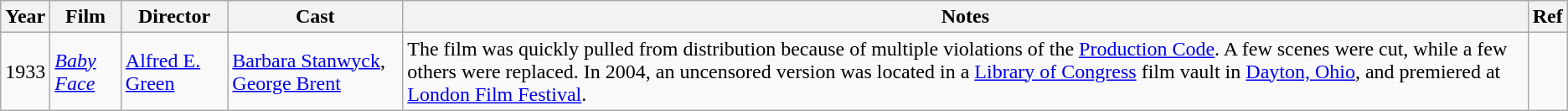<table class="wikitable sortable">
<tr>
<th>Year</th>
<th>Film</th>
<th>Director</th>
<th>Cast</th>
<th>Notes</th>
<th>Ref</th>
</tr>
<tr>
<td>1933</td>
<td><em><a href='#'>Baby Face</a></em></td>
<td><a href='#'>Alfred E. Green</a></td>
<td><a href='#'>Barbara Stanwyck</a>, <a href='#'>George Brent</a></td>
<td>The film was quickly pulled from distribution because of multiple violations of the <a href='#'>Production Code</a>. A few scenes were cut, while a few others were replaced. In 2004, an uncensored version was located in a <a href='#'>Library of Congress</a> film vault in <a href='#'>Dayton, Ohio</a>, and premiered at <a href='#'>London Film Festival</a>.</td>
<td></td>
</tr>
</table>
